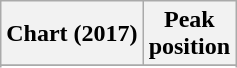<table class="wikitable sortable plainrowheaders" style="text-align:center">
<tr>
<th scope="col">Chart (2017)</th>
<th scope="col">Peak<br> position</th>
</tr>
<tr>
</tr>
<tr>
</tr>
<tr>
</tr>
</table>
